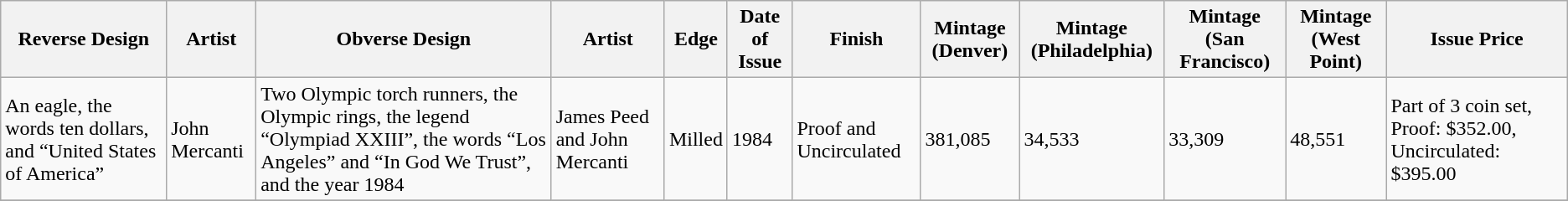<table class="wikitable">
<tr>
<th>Reverse Design</th>
<th>Artist</th>
<th>Obverse Design</th>
<th>Artist</th>
<th>Edge</th>
<th>Date of Issue</th>
<th>Finish</th>
<th>Mintage (Denver)</th>
<th>Mintage (Philadelphia)</th>
<th>Mintage (San Francisco)</th>
<th>Mintage (West Point)</th>
<th>Issue Price</th>
</tr>
<tr>
<td>An eagle, the words ten dollars, and “United States of America”</td>
<td>John Mercanti</td>
<td>Two Olympic torch runners, the Olympic rings, the legend “Olympiad XXIII”, the words “Los Angeles” and “In God We Trust”, and the year 1984</td>
<td>James Peed and John Mercanti</td>
<td>Milled</td>
<td>1984</td>
<td>Proof and Uncirculated</td>
<td>381,085</td>
<td>34,533</td>
<td>33,309</td>
<td>48,551</td>
<td>Part of 3 coin set, Proof: $352.00, Uncirculated: $395.00</td>
</tr>
<tr>
</tr>
</table>
